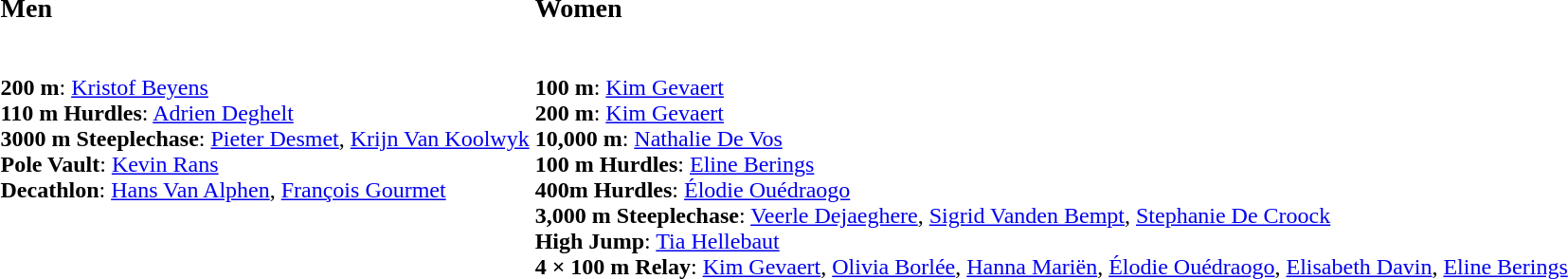<table>
<tr>
<td valign=top><br><h3>Men</h3><br><strong>200 m</strong>: <a href='#'>Kristof Beyens</a>
<br><strong>110 m Hurdles</strong>: <a href='#'>Adrien Deghelt</a>
<br><strong>3000 m Steeplechase</strong>: <a href='#'>Pieter Desmet</a>, <a href='#'>Krijn Van Koolwyk</a>
<br><strong>Pole Vault</strong>: <a href='#'>Kevin Rans</a>
<br><strong>Decathlon</strong>: <a href='#'>Hans Van Alphen</a>, <a href='#'>François Gourmet</a></td>
<td valign=top><br><h3>Women</h3><br><strong>100 m</strong>: <a href='#'>Kim Gevaert</a>
<br><strong>200 m</strong>: <a href='#'>Kim Gevaert</a>
<br><strong>10,000 m</strong>: <a href='#'>Nathalie De Vos</a>
<br><strong>100 m Hurdles</strong>: <a href='#'>Eline Berings</a>
<br><strong>400m Hurdles</strong>: <a href='#'>Élodie Ouédraogo</a>
<br><strong>3,000 m Steeplechase</strong>: <a href='#'>Veerle Dejaeghere</a>, <a href='#'>Sigrid Vanden Bempt</a>, <a href='#'>Stephanie De Croock</a>
<br><strong>High Jump</strong>: <a href='#'>Tia Hellebaut</a>
<br><strong>4 × 100 m Relay</strong>: <a href='#'>Kim Gevaert</a>, <a href='#'>Olivia Borlée</a>, <a href='#'>Hanna Mariën</a>, <a href='#'>Élodie Ouédraogo</a>, <a href='#'>Elisabeth Davin</a>, <a href='#'>Eline Berings</a></td>
</tr>
</table>
